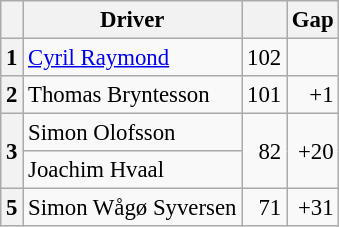<table class="wikitable" style="font-size: 95%;">
<tr>
<th></th>
<th>Driver</th>
<th></th>
<th>Gap</th>
</tr>
<tr>
<th>1</th>
<td> <a href='#'>Cyril Raymond</a></td>
<td align="right">102</td>
<td align="right"></td>
</tr>
<tr>
<th>2</th>
<td> Thomas Bryntesson</td>
<td align="right">101</td>
<td align="right">+1</td>
</tr>
<tr>
<th rowspan=2>3</th>
<td> Simon Olofsson</td>
<td rowspan=2 align="right">82</td>
<td rowspan=2 align="right">+20</td>
</tr>
<tr>
<td> Joachim Hvaal</td>
</tr>
<tr>
<th>5</th>
<td> Simon Wågø Syversen</td>
<td align="right">71</td>
<td align="right">+31</td>
</tr>
</table>
